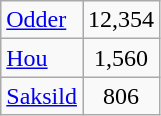<table class="wikitable" style="float:left; margin-right:1em">
<tr>
<td><a href='#'>Odder</a></td>
<td align="center">12,354</td>
</tr>
<tr>
<td><a href='#'>Hou</a></td>
<td align="center">1,560</td>
</tr>
<tr>
<td><a href='#'>Saksild</a></td>
<td align="center">806</td>
</tr>
</table>
